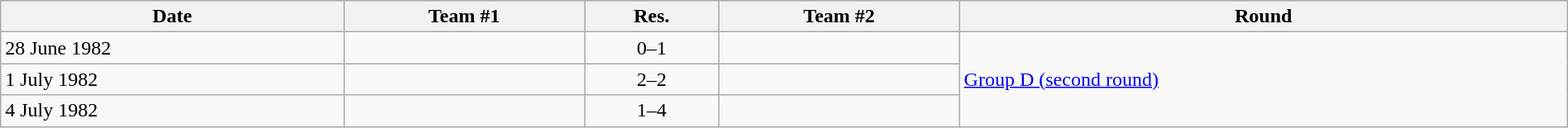<table class="wikitable" style="text-align: left;" width="100%">
<tr>
<th>Date</th>
<th>Team #1</th>
<th>Res.</th>
<th>Team #2</th>
<th>Round</th>
</tr>
<tr>
<td>28 June 1982 </td>
<td></td>
<td style="text-align:center;">0–1</td>
<td></td>
<td rowspan="3"><a href='#'>Group D (second round)</a></td>
</tr>
<tr>
<td>1 July 1982</td>
<td></td>
<td style="text-align:center;">2–2</td>
<td></td>
</tr>
<tr>
<td>4 July 1982</td>
<td></td>
<td style="text-align:center;">1–4</td>
<td></td>
</tr>
</table>
